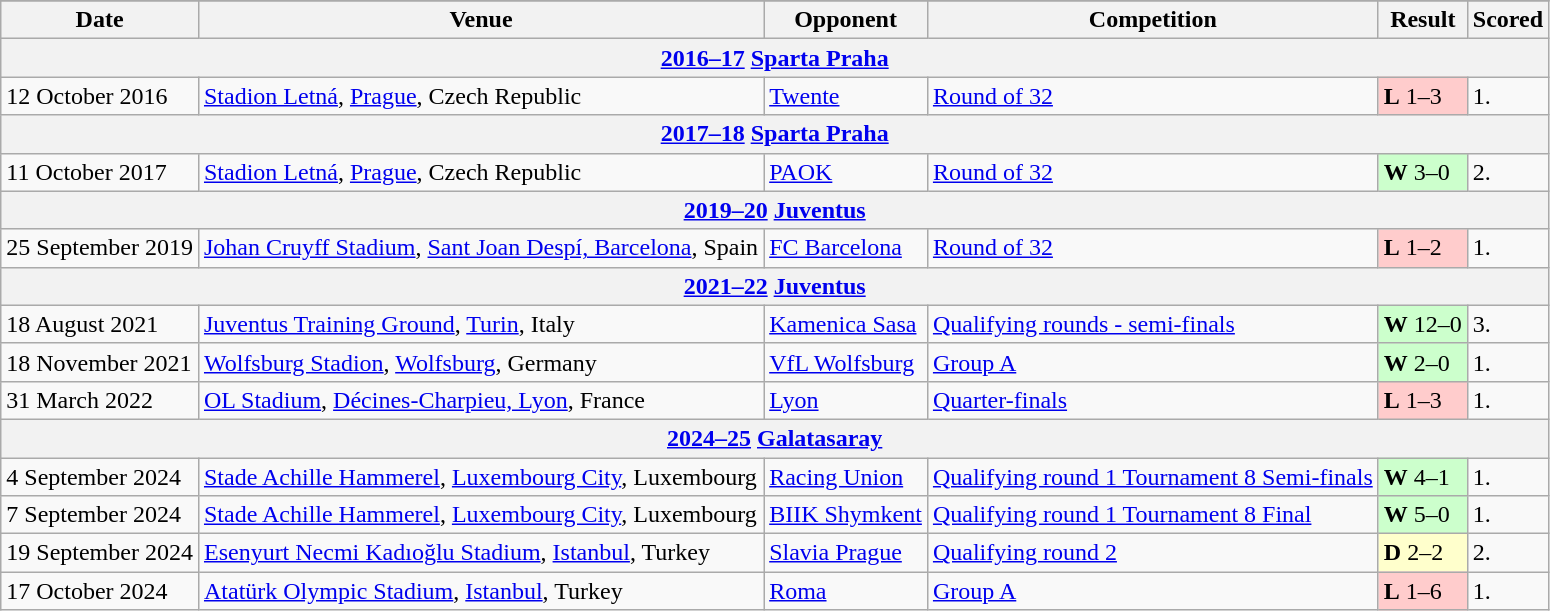<table class=wikitable>
<tr>
</tr>
<tr>
<th>Date</th>
<th>Venue</th>
<th>Opponent</th>
<th>Competition</th>
<th>Result</th>
<th>Scored</th>
</tr>
<tr>
<th colspan=6><a href='#'>2016–17</a> <a href='#'>Sparta Praha</a></th>
</tr>
<tr>
<td>12 October 2016</td>
<td><a href='#'>Stadion Letná</a>, <a href='#'>Prague</a>, Czech Republic</td>
<td> <a href='#'>Twente</a></td>
<td><a href='#'>Round of 32</a></td>
<td bgcolor=ffcccc><strong>L</strong> 1–3</td>
<td>1.</td>
</tr>
<tr>
<th colspan=6><a href='#'>2017–18</a> <a href='#'>Sparta Praha</a></th>
</tr>
<tr>
<td>11 October 2017</td>
<td><a href='#'>Stadion Letná</a>, <a href='#'>Prague</a>, Czech Republic</td>
<td> <a href='#'>PAOK</a></td>
<td><a href='#'>Round of 32</a></td>
<td bgcolor=ccffcc><strong>W</strong> 3–0</td>
<td>2.</td>
</tr>
<tr>
<th colspan=6><a href='#'>2019–20</a> <a href='#'>Juventus</a></th>
</tr>
<tr>
<td>25 September 2019</td>
<td><a href='#'>Johan Cruyff Stadium</a>, <a href='#'>Sant Joan Despí, Barcelona</a>, Spain</td>
<td> <a href='#'>FC Barcelona</a></td>
<td><a href='#'>Round of 32</a></td>
<td bgcolor=ffcccc><strong>L</strong> 1–2</td>
<td>1.</td>
</tr>
<tr>
<th colspan=6><a href='#'>2021–22</a> <a href='#'>Juventus</a></th>
</tr>
<tr>
<td>18 August 2021</td>
<td><a href='#'>Juventus Training Ground</a>, <a href='#'>Turin</a>, Italy</td>
<td> <a href='#'>Kamenica Sasa</a></td>
<td><a href='#'>Qualifying rounds - semi-finals</a></td>
<td bgcolor=ccffcc><strong>W</strong> 12–0</td>
<td>3.</td>
</tr>
<tr>
<td>18 November 2021</td>
<td><a href='#'>Wolfsburg Stadion</a>, <a href='#'>Wolfsburg</a>, Germany</td>
<td> <a href='#'>VfL Wolfsburg</a></td>
<td><a href='#'>Group A</a></td>
<td bgcolor=ccffcc><strong>W</strong> 2–0</td>
<td>1.</td>
</tr>
<tr>
<td>31 March 2022</td>
<td><a href='#'>OL Stadium</a>, <a href='#'>Décines-Charpieu, Lyon</a>, France</td>
<td> <a href='#'>Lyon</a></td>
<td><a href='#'>Quarter-finals</a></td>
<td bgcolor=ffcccc><strong>L</strong> 1–3</td>
<td>1.</td>
</tr>
<tr>
<th colspan=6><a href='#'>2024–25</a> <a href='#'>Galatasaray</a></th>
</tr>
<tr>
<td>4 September 2024</td>
<td><a href='#'>Stade Achille Hammerel</a>, <a href='#'>Luxembourg City</a>, Luxembourg</td>
<td> <a href='#'>Racing Union</a></td>
<td><a href='#'>Qualifying round 1 Tournament 8 Semi-finals</a></td>
<td bgcolor=ccffcc><strong>W</strong> 4–1</td>
<td>1.</td>
</tr>
<tr>
<td>7 September 2024</td>
<td><a href='#'>Stade Achille Hammerel</a>, <a href='#'>Luxembourg City</a>, Luxembourg</td>
<td> <a href='#'>BIIK Shymkent</a></td>
<td><a href='#'>Qualifying round 1 Tournament 8 Final</a></td>
<td bgcolor=ccffcc><strong>W</strong> 5–0</td>
<td>1.</td>
</tr>
<tr>
<td>19 September 2024</td>
<td><a href='#'>Esenyurt Necmi Kadıoğlu Stadium</a>, <a href='#'>Istanbul</a>, Turkey</td>
<td> <a href='#'>Slavia Prague</a></td>
<td><a href='#'>Qualifying round 2</a></td>
<td bgcolor=ffffcc><strong>D</strong> 2–2</td>
<td>2.</td>
</tr>
<tr>
<td>17 October 2024</td>
<td><a href='#'>Atatürk Olympic Stadium</a>, <a href='#'>Istanbul</a>, Turkey</td>
<td> <a href='#'>Roma</a></td>
<td rowspan=1><a href='#'>Group A</a></td>
<td bgcolor=ffcccc><strong>L</strong> 1–6</td>
<td>1.</td>
</tr>
</table>
